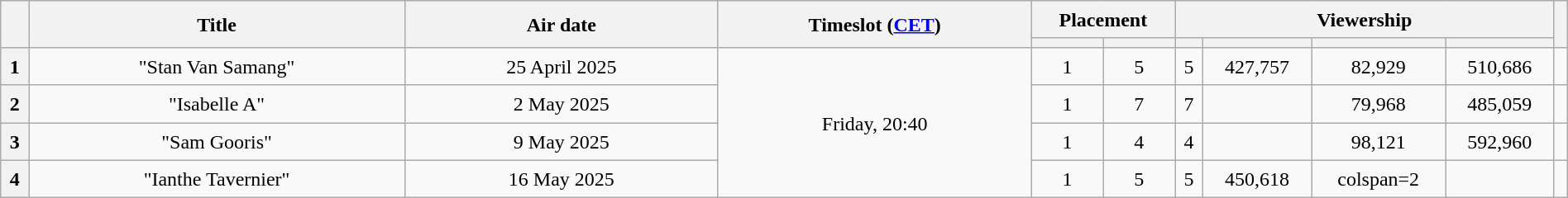<table class="sortable wikitable plainrowheaders mw-collapsible" style=" text-align:center; line-height:23px; width:100%;">
<tr>
<th rowspan=2 class="unsortable"></th>
<th rowspan=2 class="unsortable" width=24%>Title</th>
<th rowspan=2 class="unsortable" width=20%>Air date</th>
<th rowspan=2 class="unsortable" width=20%>Timeslot (<a href='#'>CET</a>)</th>
<th colspan=2>Placement</th>
<th colspan=4>Viewership</th>
<th rowspan=2 class="unsortable"></th>
</tr>
<tr>
<th class="unsortable"></th>
<th class="unsortable"></th>
<th class="unsortable"></th>
<th></th>
<th></th>
<th></th>
</tr>
<tr>
<th>1</th>
<td>"Stan Van Samang"</td>
<td>25 April 2025</td>
<td rowspan=6>Friday, 20:40</td>
<td>1</td>
<td>5</td>
<td>5</td>
<td>427,757</td>
<td>82,929</td>
<td>510,686</td>
<td></td>
</tr>
<tr>
<th>2</th>
<td>"Isabelle A"</td>
<td>2 May 2025</td>
<td>1</td>
<td>7</td>
<td>7</td>
<td></td>
<td>79,968</td>
<td>485,059</td>
<td></td>
</tr>
<tr>
<th>3</th>
<td>"Sam Gooris"</td>
<td>9 May 2025</td>
<td>1</td>
<td>4</td>
<td>4</td>
<td></td>
<td>98,121</td>
<td>592,960</td>
<td></td>
</tr>
<tr>
<th>4</th>
<td>"Ianthe Tavernier"</td>
<td>16 May 2025</td>
<td>1</td>
<td>5</td>
<td>5</td>
<td>450,618</td>
<td>colspan=2 </td>
<td></td>
</tr>
</table>
